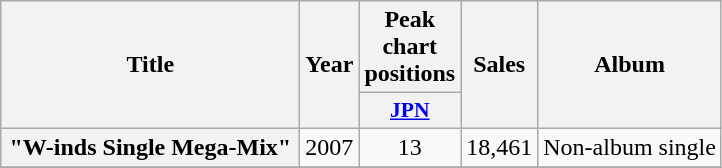<table class="wikitable plainrowheaders" style="text-align:center;">
<tr>
<th scope="col" rowspan="2" style="width:12em;">Title</th>
<th scope="col" rowspan="2">Year</th>
<th scope="col" colspan="1">Peak chart positions</th>
<th scope="col" rowspan="2">Sales</th>
<th scope="col" rowspan="2">Album</th>
</tr>
<tr>
<th scope="col" style="width:3em;font-size:90%;"><a href='#'>JPN</a></th>
</tr>
<tr>
<th scope="row">"W-inds Single Mega-Mix"</th>
<td>2007</td>
<td>13</td>
<td>18,461</td>
<td>Non-album single</td>
</tr>
<tr>
</tr>
</table>
